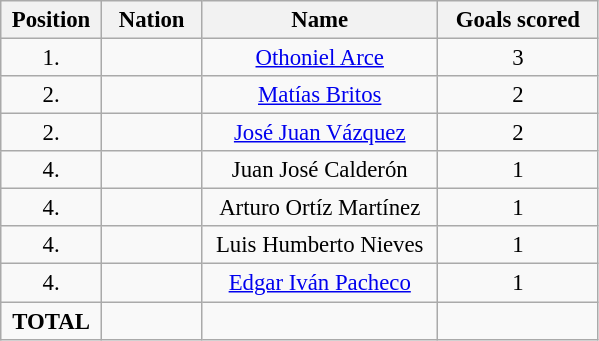<table class="wikitable" style="font-size: 95%; text-align: center;">
<tr>
<th width=60>Position</th>
<th width=60>Nation</th>
<th width=150>Name</th>
<th width=100>Goals scored</th>
</tr>
<tr>
<td>1.</td>
<td></td>
<td><a href='#'>Othoniel Arce</a></td>
<td>3</td>
</tr>
<tr>
<td>2.</td>
<td></td>
<td><a href='#'>Matías Britos</a></td>
<td>2</td>
</tr>
<tr>
<td>2.</td>
<td></td>
<td><a href='#'>José Juan Vázquez</a></td>
<td>2</td>
</tr>
<tr>
<td>4.</td>
<td></td>
<td>Juan José Calderón</td>
<td>1</td>
</tr>
<tr>
<td>4.</td>
<td></td>
<td>Arturo Ortíz Martínez</td>
<td>1</td>
</tr>
<tr>
<td>4.</td>
<td></td>
<td>Luis Humberto Nieves</td>
<td>1</td>
</tr>
<tr>
<td>4.</td>
<td></td>
<td><a href='#'>Edgar Iván Pacheco</a></td>
<td>1</td>
</tr>
<tr>
<td><strong>TOTAL</strong></td>
<td></td>
<td></td>
<td></td>
</tr>
</table>
